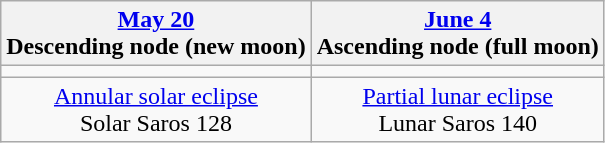<table class="wikitable">
<tr>
<th><a href='#'>May 20</a><br>Descending node (new moon)<br></th>
<th><a href='#'>June 4</a><br>Ascending node (full moon)<br></th>
</tr>
<tr>
<td></td>
<td></td>
</tr>
<tr align=center>
<td><a href='#'>Annular solar eclipse</a><br>Solar Saros 128</td>
<td><a href='#'>Partial lunar eclipse</a><br>Lunar Saros 140</td>
</tr>
</table>
